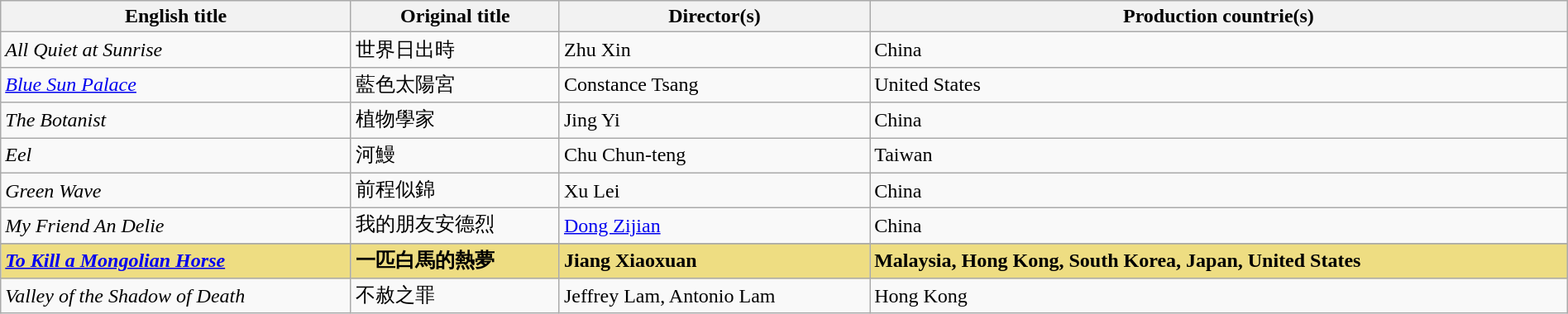<table class="sortable wikitable" style="width:100%; margin-bottom:4px" cellpadding="5">
<tr>
<th scope="col">English title</th>
<th scope="col">Original title</th>
<th scope="col">Director(s)</th>
<th scope="col">Production countrie(s)</th>
</tr>
<tr>
<td><em>All Quiet at Sunrise</em></td>
<td>世界日出時</td>
<td>Zhu Xin</td>
<td>China</td>
</tr>
<tr>
<td><em><a href='#'>Blue Sun Palace</a></em></td>
<td>藍色太陽宮</td>
<td>Constance Tsang</td>
<td>United States</td>
</tr>
<tr>
<td><em>The Botanist</em></td>
<td>植物學家</td>
<td>Jing Yi</td>
<td>China</td>
</tr>
<tr>
<td><em>Eel</em></td>
<td>河鰻</td>
<td>Chu Chun-teng</td>
<td>Taiwan</td>
</tr>
<tr>
<td><em>Green Wave</em></td>
<td>前程似錦</td>
<td>Xu Lei</td>
<td>China</td>
</tr>
<tr>
<td><em>My Friend An Delie</em></td>
<td>我的朋友安德烈</td>
<td><a href='#'>Dong Zijian</a></td>
<td>China</td>
</tr>
<tr>
</tr>
<tr style="background:#EEDD82;">
<td><strong><em><a href='#'>To Kill a Mongolian Horse</a></em></strong></td>
<td><strong>一匹白馬的熱夢</strong></td>
<td><strong>Jiang Xiaoxuan</strong></td>
<td><strong>Malaysia, Hong Kong, South Korea, Japan, United States</strong></td>
</tr>
<tr>
<td><em>Valley of the Shadow of Death</em></td>
<td>不赦之罪</td>
<td>Jeffrey Lam, Antonio Lam</td>
<td>Hong Kong</td>
</tr>
</table>
